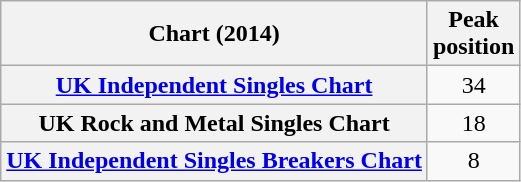<table class="wikitable plainrowheaders" style="text-align:center">
<tr>
<th scope="col">Chart (2014)</th>
<th scope="col">Peak<br>position</th>
</tr>
<tr>
<th scope="row"><a href='#'>UK Independent Singles Chart</a></th>
<td>34</td>
</tr>
<tr>
<th scope="row">UK Rock and Metal Singles Chart</th>
<td>18</td>
</tr>
<tr>
<th scope="row"><a href='#'>UK Independent Singles Breakers Chart</a></th>
<td>8</td>
</tr>
</table>
